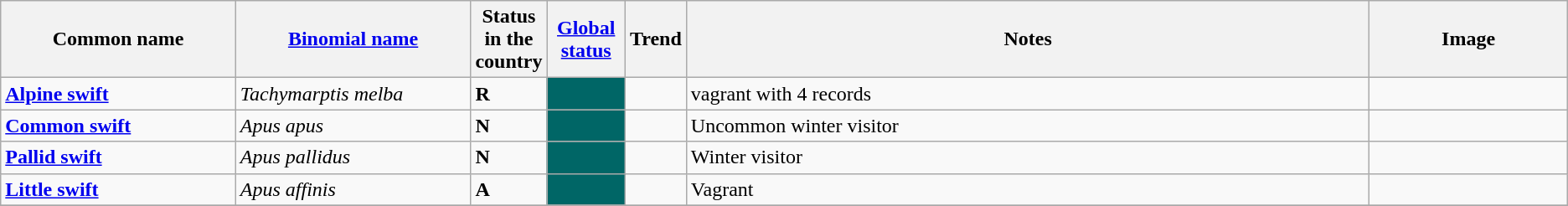<table class="wikitable sortable">
<tr>
<th width="15%">Common name</th>
<th width="15%"><a href='#'>Binomial name</a></th>
<th width="1%">Status in the country</th>
<th width="5%"><a href='#'>Global status</a></th>
<th width="1%">Trend</th>
<th class="unsortable">Notes</th>
<th class="unsortable">Image</th>
</tr>
<tr>
<td><strong><a href='#'>Alpine swift</a></strong></td>
<td><em>Tachymarptis melba</em></td>
<td><strong>R</strong></td>
<td align=center style="background: #006666"></td>
<td align=center></td>
<td>vagrant with 4 records</td>
<td></td>
</tr>
<tr>
<td><strong><a href='#'>Common swift</a></strong></td>
<td><em>Apus apus</em></td>
<td><strong>N</strong></td>
<td align=center style="background: #006666"></td>
<td align=center></td>
<td>Uncommon winter visitor</td>
<td></td>
</tr>
<tr>
<td><strong><a href='#'>Pallid swift</a></strong></td>
<td><em>Apus pallidus</em></td>
<td><strong>N</strong></td>
<td align=center style="background: #006666"></td>
<td align=center></td>
<td>Winter visitor</td>
<td></td>
</tr>
<tr>
<td><strong><a href='#'>Little swift</a></strong></td>
<td><em>Apus affinis</em></td>
<td><strong>A</strong></td>
<td align=center style="background: #006666"></td>
<td align=center></td>
<td>Vagrant</td>
<td></td>
</tr>
<tr>
</tr>
</table>
